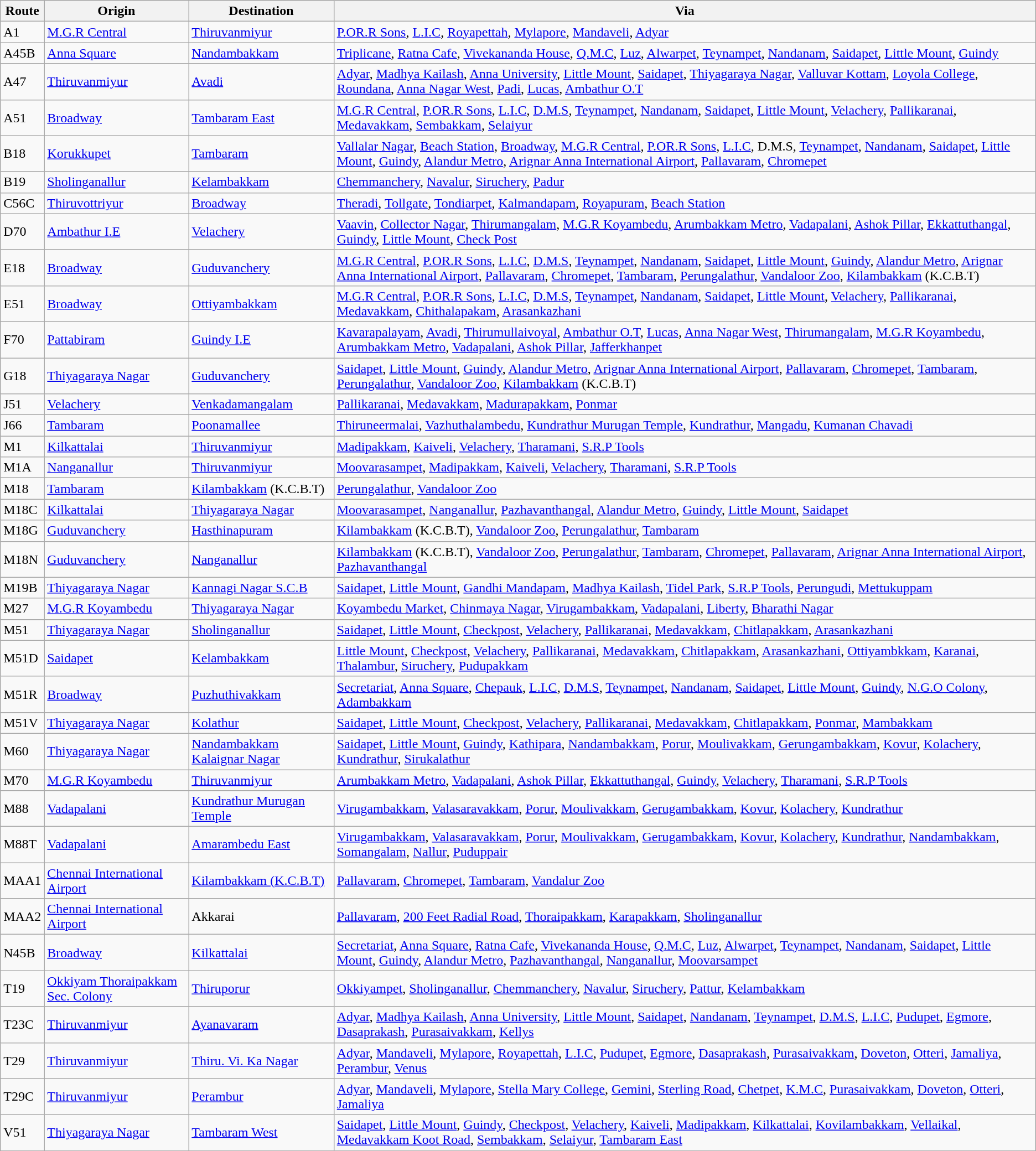<table class="wikitable sortable collapsable plainrowheaders">
<tr>
<th>Route</th>
<th>Origin</th>
<th>Destination</th>
<th>Via</th>
</tr>
<tr>
<td>A1</td>
<td><a href='#'>M.G.R Central</a></td>
<td><a href='#'>Thiruvanmiyur</a></td>
<td><a href='#'>P.OR.R Sons</a>, <a href='#'>L.I.C</a>, <a href='#'>Royapettah</a>, <a href='#'>Mylapore</a>, <a href='#'>Mandaveli</a>, <a href='#'>Adyar</a></td>
</tr>
<tr>
<td>A45B</td>
<td><a href='#'>Anna Square</a></td>
<td><a href='#'>Nandambakkam</a></td>
<td><a href='#'>Triplicane</a>, <a href='#'>Ratna Cafe</a>, <a href='#'>Vivekananda House</a>, <a href='#'>Q.M.C</a>, <a href='#'>Luz</a>, <a href='#'>Alwarpet</a>, <a href='#'>Teynampet</a>, <a href='#'>Nandanam</a>, <a href='#'>Saidapet</a>, <a href='#'>Little Mount</a>, <a href='#'>Guindy</a></td>
</tr>
<tr>
<td>A47</td>
<td><a href='#'>Thiruvanmiyur</a></td>
<td><a href='#'>Avadi</a></td>
<td><a href='#'>Adyar</a>, <a href='#'>Madhya Kailash</a>, <a href='#'>Anna University</a>, <a href='#'>Little Mount</a>, <a href='#'>Saidapet</a>, <a href='#'>Thiyagaraya Nagar</a>, <a href='#'>Valluvar Kottam</a>, <a href='#'>Loyola College</a>, <a href='#'>Roundana</a>, <a href='#'>Anna Nagar West</a>, <a href='#'>Padi</a>, <a href='#'>Lucas</a>, <a href='#'>Ambathur O.T</a></td>
</tr>
<tr>
<td>A51</td>
<td><a href='#'>Broadway</a></td>
<td><a href='#'>Tambaram East</a></td>
<td><a href='#'>M.G.R Central</a>, <a href='#'>P.OR.R Sons</a>, <a href='#'>L.I.C</a>, <a href='#'>D.M.S</a>, <a href='#'>Teynampet</a>, <a href='#'>Nandanam</a>, <a href='#'>Saidapet</a>, <a href='#'>Little Mount</a>, <a href='#'>Velachery</a>, <a href='#'>Pallikaranai</a>, <a href='#'>Medavakkam</a>, <a href='#'>Sembakkam</a>, <a href='#'>Selaiyur</a></td>
</tr>
<tr>
<td>B18</td>
<td><a href='#'>Korukkupet</a></td>
<td><a href='#'>Tambaram</a></td>
<td><a href='#'>Vallalar Nagar</a>, <a href='#'>Beach Station</a>, <a href='#'>Broadway</a>, <a href='#'>M.G.R Central</a>, <a href='#'>P.OR.R Sons</a>, <a href='#'>L.I.C</a>, D.M.S, <a href='#'>Teynampet</a>, <a href='#'>Nandanam</a>, <a href='#'>Saidapet</a>, <a href='#'>Little Mount</a>, <a href='#'>Guindy</a>, <a href='#'>Alandur Metro</a>, <a href='#'>Arignar Anna International Airport</a>, <a href='#'>Pallavaram</a>, <a href='#'>Chromepet</a></td>
</tr>
<tr>
<td>B19</td>
<td><a href='#'>Sholinganallur</a></td>
<td><a href='#'>Kelambakkam</a></td>
<td><a href='#'>Chemmanchery</a>, <a href='#'>Navalur</a>, <a href='#'>Siruchery</a>, <a href='#'>Padur</a></td>
</tr>
<tr>
<td>C56C</td>
<td><a href='#'>Thiruvottriyur</a></td>
<td><a href='#'>Broadway</a></td>
<td><a href='#'>Theradi</a>, <a href='#'>Tollgate</a>, <a href='#'>Tondiarpet</a>, <a href='#'>Kalmandapam</a>, <a href='#'>Royapuram</a>, <a href='#'>Beach Station</a></td>
</tr>
<tr>
<td>D70</td>
<td><a href='#'>Ambathur I.E</a></td>
<td><a href='#'>Velachery</a></td>
<td><a href='#'>Vaavin</a>, <a href='#'>Collector Nagar</a>, <a href='#'>Thirumangalam</a>, <a href='#'>M.G.R Koyambedu</a>, <a href='#'>Arumbakkam Metro</a>, <a href='#'>Vadapalani</a>, <a href='#'>Ashok Pillar</a>, <a href='#'>Ekkattuthangal</a>, <a href='#'>Guindy</a>, <a href='#'>Little Mount</a>, <a href='#'>Check Post</a></td>
</tr>
<tr>
<td>E18</td>
<td><a href='#'>Broadway</a></td>
<td><a href='#'>Guduvanchery</a></td>
<td><a href='#'>M.G.R Central</a>, <a href='#'>P.OR.R Sons</a>, <a href='#'>L.I.C</a>, <a href='#'>D.M.S</a>, <a href='#'>Teynampet</a>, <a href='#'>Nandanam</a>, <a href='#'>Saidapet</a>, <a href='#'>Little Mount</a>, <a href='#'>Guindy</a>, <a href='#'>Alandur Metro</a>, <a href='#'>Arignar Anna International Airport</a>, <a href='#'>Pallavaram</a>, <a href='#'>Chromepet</a>, <a href='#'>Tambaram</a>, <a href='#'>Perungalathur</a>, <a href='#'>Vandaloor Zoo</a>, <a href='#'>Kilambakkam</a> (K.C.B.T)</td>
</tr>
<tr>
<td>E51</td>
<td><a href='#'>Broadway</a></td>
<td><a href='#'>Ottiyambakkam</a></td>
<td><a href='#'>M.G.R Central</a>, <a href='#'>P.OR.R Sons</a>, <a href='#'>L.I.C</a>, <a href='#'>D.M.S</a>, <a href='#'>Teynampet</a>, <a href='#'>Nandanam</a>, <a href='#'>Saidapet</a>, <a href='#'>Little Mount</a>, <a href='#'>Velachery</a>, <a href='#'>Pallikaranai</a>, <a href='#'>Medavakkam</a>, <a href='#'>Chithalapakam</a>, <a href='#'>Arasankazhani</a></td>
</tr>
<tr>
<td>F70</td>
<td><a href='#'>Pattabiram</a></td>
<td><a href='#'>Guindy I.E</a></td>
<td><a href='#'>Kavarapalayam</a>, <a href='#'>Avadi</a>, <a href='#'>Thirumullaivoyal</a>, <a href='#'>Ambathur O.T</a>, <a href='#'>Lucas</a>, <a href='#'>Anna Nagar West</a>, <a href='#'>Thirumangalam</a>, <a href='#'>M.G.R Koyambedu</a>, <a href='#'>Arumbakkam Metro</a>, <a href='#'>Vadapalani</a>, <a href='#'>Ashok Pillar</a>, <a href='#'>Jafferkhanpet</a></td>
</tr>
<tr>
<td>G18</td>
<td><a href='#'>Thiyagaraya Nagar</a></td>
<td><a href='#'>Guduvanchery</a></td>
<td><a href='#'>Saidapet</a>, <a href='#'>Little Mount</a>, <a href='#'>Guindy</a>, <a href='#'>Alandur Metro</a>, <a href='#'>Arignar Anna International Airport</a>, <a href='#'>Pallavaram</a>, <a href='#'>Chromepet</a>, <a href='#'>Tambaram</a>, <a href='#'>Perungalathur</a>, <a href='#'>Vandaloor Zoo</a>, <a href='#'>Kilambakkam</a> (K.C.B.T)</td>
</tr>
<tr>
<td>J51</td>
<td><a href='#'>Velachery</a></td>
<td><a href='#'>Venkadamangalam</a></td>
<td><a href='#'>Pallikaranai</a>, <a href='#'>Medavakkam</a>, <a href='#'>Madurapakkam</a>, <a href='#'>Ponmar</a></td>
</tr>
<tr>
<td>J66</td>
<td><a href='#'>Tambaram</a></td>
<td><a href='#'>Poonamallee</a></td>
<td><a href='#'>Thiruneermalai</a>, <a href='#'>Vazhuthalambedu</a>, <a href='#'>Kundrathur Murugan Temple</a>, <a href='#'>Kundrathur</a>, <a href='#'>Mangadu</a>, <a href='#'>Kumanan Chavadi</a></td>
</tr>
<tr>
<td>M1</td>
<td><a href='#'>Kilkattalai</a></td>
<td><a href='#'>Thiruvanmiyur</a></td>
<td><a href='#'>Madipakkam</a>, <a href='#'>Kaiveli</a>, <a href='#'>Velachery</a>, <a href='#'>Tharamani</a>, <a href='#'>S.R.P Tools</a></td>
</tr>
<tr>
<td>M1A</td>
<td><a href='#'>Nanganallur</a></td>
<td><a href='#'>Thiruvanmiyur</a></td>
<td><a href='#'>Moovarasampet</a>, <a href='#'>Madipakkam</a>, <a href='#'>Kaiveli</a>, <a href='#'>Velachery</a>, <a href='#'>Tharamani</a>, <a href='#'>S.R.P Tools</a></td>
</tr>
<tr>
<td>M18</td>
<td><a href='#'>Tambaram</a></td>
<td><a href='#'>Kilambakkam</a> (K.C.B.T)</td>
<td><a href='#'>Perungalathur</a>, <a href='#'>Vandaloor Zoo</a></td>
</tr>
<tr>
<td>M18C</td>
<td><a href='#'>Kilkattalai</a></td>
<td><a href='#'>Thiyagaraya Nagar</a></td>
<td><a href='#'>Moovarasampet</a>, <a href='#'>Nanganallur</a>, <a href='#'>Pazhavanthangal</a>, <a href='#'>Alandur Metro</a>, <a href='#'>Guindy</a>, <a href='#'>Little Mount</a>, <a href='#'>Saidapet</a></td>
</tr>
<tr>
<td>M18G</td>
<td><a href='#'>Guduvanchery</a></td>
<td><a href='#'>Hasthinapuram</a></td>
<td><a href='#'>Kilambakkam</a> (K.C.B.T), <a href='#'>Vandaloor Zoo</a>, <a href='#'>Perungalathur</a>, <a href='#'>Tambaram</a></td>
</tr>
<tr>
<td>M18N</td>
<td><a href='#'>Guduvanchery</a></td>
<td><a href='#'>Nanganallur</a></td>
<td><a href='#'>Kilambakkam</a> (K.C.B.T), <a href='#'>Vandaloor Zoo</a>, <a href='#'>Perungalathur</a>, <a href='#'>Tambaram</a>, <a href='#'>Chromepet</a>, <a href='#'>Pallavaram</a>, <a href='#'>Arignar Anna International Airport</a>, <a href='#'>Pazhavanthangal</a></td>
</tr>
<tr>
<td>M19B</td>
<td><a href='#'>Thiyagaraya Nagar</a></td>
<td><a href='#'>Kannagi Nagar S.C.B</a></td>
<td><a href='#'>Saidapet</a>, <a href='#'>Little Mount</a>, <a href='#'>Gandhi Mandapam</a>, <a href='#'>Madhya Kailash</a>, <a href='#'>Tidel Park</a>, <a href='#'>S.R.P Tools</a>, <a href='#'>Perungudi</a>, <a href='#'>Mettukuppam</a></td>
</tr>
<tr>
<td>M27</td>
<td><a href='#'>M.G.R Koyambedu</a></td>
<td><a href='#'>Thiyagaraya Nagar</a></td>
<td><a href='#'>Koyambedu Market</a>, <a href='#'>Chinmaya Nagar</a>, <a href='#'>Virugambakkam</a>, <a href='#'>Vadapalani</a>, <a href='#'>Liberty</a>, <a href='#'>Bharathi Nagar</a></td>
</tr>
<tr>
<td>M51</td>
<td><a href='#'>Thiyagaraya Nagar</a></td>
<td><a href='#'>Sholinganallur</a></td>
<td><a href='#'>Saidapet</a>, <a href='#'>Little Mount</a>, <a href='#'>Checkpost</a>, <a href='#'>Velachery</a>, <a href='#'>Pallikaranai</a>, <a href='#'>Medavakkam</a>, <a href='#'>Chitlapakkam</a>, <a href='#'>Arasankazhani</a></td>
</tr>
<tr>
<td>M51D</td>
<td><a href='#'>Saidapet</a></td>
<td><a href='#'>Kelambakkam</a></td>
<td><a href='#'>Little Mount</a>, <a href='#'>Checkpost</a>, <a href='#'>Velachery</a>, <a href='#'>Pallikaranai</a>, <a href='#'>Medavakkam</a>, <a href='#'>Chitlapakkam</a>, <a href='#'>Arasankazhani</a>, <a href='#'>Ottiyambkkam</a>, <a href='#'>Karanai</a>, <a href='#'>Thalambur</a>, <a href='#'>Siruchery</a>, <a href='#'>Pudupakkam</a></td>
</tr>
<tr>
<td>M51R</td>
<td><a href='#'>Broadway</a></td>
<td><a href='#'>Puzhuthivakkam</a></td>
<td><a href='#'>Secretariat</a>, <a href='#'>Anna Square</a>, <a href='#'>Chepauk</a>, <a href='#'>L.I.C</a>, <a href='#'>D.M.S</a>, <a href='#'>Teynampet</a>, <a href='#'>Nandanam</a>, <a href='#'>Saidapet</a>, <a href='#'>Little Mount</a>, <a href='#'>Guindy</a>, <a href='#'>N.G.O Colony</a>, <a href='#'>Adambakkam</a></td>
</tr>
<tr>
<td>M51V</td>
<td><a href='#'>Thiyagaraya Nagar</a></td>
<td><a href='#'>Kolathur</a></td>
<td><a href='#'>Saidapet</a>, <a href='#'>Little Mount</a>, <a href='#'>Checkpost</a>, <a href='#'>Velachery</a>, <a href='#'>Pallikaranai</a>, <a href='#'>Medavakkam</a>, <a href='#'>Chitlapakkam</a>, <a href='#'>Ponmar</a>, <a href='#'>Mambakkam</a></td>
</tr>
<tr>
<td>M60</td>
<td><a href='#'>Thiyagaraya Nagar</a></td>
<td><a href='#'>Nandambakkam Kalaignar Nagar</a></td>
<td><a href='#'>Saidapet</a>, <a href='#'>Little Mount</a>, <a href='#'>Guindy</a>, <a href='#'>Kathipara</a>, <a href='#'>Nandambakkam</a>, <a href='#'>Porur</a>, <a href='#'>Moulivakkam</a>, <a href='#'>Gerungambakkam</a>, <a href='#'>Kovur</a>, <a href='#'>Kolachery</a>, <a href='#'>Kundrathur</a>, <a href='#'>Sirukalathur</a></td>
</tr>
<tr>
<td>M70</td>
<td><a href='#'>M.G.R Koyambedu</a></td>
<td><a href='#'>Thiruvanmiyur</a></td>
<td><a href='#'>Arumbakkam Metro</a>, <a href='#'>Vadapalani</a>, <a href='#'>Ashok Pillar</a>, <a href='#'>Ekkattuthangal</a>, <a href='#'>Guindy</a>, <a href='#'>Velachery</a>, <a href='#'>Tharamani</a>, <a href='#'>S.R.P Tools</a></td>
</tr>
<tr>
<td>M88</td>
<td><a href='#'>Vadapalani</a></td>
<td><a href='#'>Kundrathur Murugan Temple</a></td>
<td><a href='#'>Virugambakkam</a>, <a href='#'>Valasaravakkam</a>, <a href='#'>Porur</a>, <a href='#'>Moulivakkam</a>, <a href='#'>Gerugambakkam</a>, <a href='#'>Kovur</a>, <a href='#'>Kolachery</a>, <a href='#'>Kundrathur</a></td>
</tr>
<tr>
<td>M88T</td>
<td><a href='#'>Vadapalani</a></td>
<td><a href='#'>Amarambedu East</a></td>
<td><a href='#'>Virugambakkam</a>, <a href='#'>Valasaravakkam</a>, <a href='#'>Porur</a>, <a href='#'>Moulivakkam</a>, <a href='#'>Gerugambakkam</a>, <a href='#'>Kovur</a>, <a href='#'>Kolachery</a>, <a href='#'>Kundrathur</a>, <a href='#'>Nandambakkam</a>, <a href='#'>Somangalam</a>, <a href='#'>Nallur</a>, <a href='#'>Puduppair</a></td>
</tr>
<tr>
<td>MAA1</td>
<td><a href='#'>Chennai International Airport</a></td>
<td><a href='#'>Kilambakkam (K.C.B.T)</a></td>
<td><a href='#'>Pallavaram</a>, <a href='#'>Chromepet</a>, <a href='#'>Tambaram</a>, <a href='#'>Vandalur Zoo</a></td>
</tr>
<tr>
<td>MAA2</td>
<td><a href='#'>Chennai International Airport</a></td>
<td>Akkarai</td>
<td><a href='#'>Pallavaram</a>, <a href='#'>200 Feet Radial Road</a>, <a href='#'>Thoraipakkam</a>, <a href='#'>Karapakkam</a>, <a href='#'>Sholinganallur</a></td>
</tr>
<tr>
<td>N45B</td>
<td><a href='#'>Broadway</a></td>
<td><a href='#'>Kilkattalai</a></td>
<td><a href='#'>Secretariat</a>, <a href='#'>Anna Square</a>, <a href='#'>Ratna Cafe</a>, <a href='#'>Vivekananda House</a>, <a href='#'>Q.M.C</a>, <a href='#'>Luz</a>, <a href='#'>Alwarpet</a>, <a href='#'>Teynampet</a>, <a href='#'>Nandanam</a>, <a href='#'>Saidapet</a>, <a href='#'>Little Mount</a>, <a href='#'>Guindy</a>, <a href='#'>Alandur Metro</a>, <a href='#'>Pazhavanthangal</a>, <a href='#'>Nanganallur</a>, <a href='#'>Moovarsampet</a></td>
</tr>
<tr>
<td>T19</td>
<td><a href='#'>Okkiyam Thoraipakkam Sec. Colony</a></td>
<td><a href='#'>Thiruporur</a></td>
<td><a href='#'>Okkiyampet</a>, <a href='#'>Sholinganallur</a>, <a href='#'>Chemmanchery</a>, <a href='#'>Navalur</a>, <a href='#'>Siruchery</a>, <a href='#'>Pattur</a>, <a href='#'>Kelambakkam</a></td>
</tr>
<tr>
<td>T23C</td>
<td><a href='#'>Thiruvanmiyur</a></td>
<td><a href='#'>Ayanavaram</a></td>
<td><a href='#'>Adyar</a>, <a href='#'>Madhya Kailash</a>, <a href='#'>Anna University</a>, <a href='#'>Little Mount</a>, <a href='#'>Saidapet</a>, <a href='#'>Nandanam</a>, <a href='#'>Teynampet</a>, <a href='#'>D.M.S</a>, <a href='#'>L.I.C</a>, <a href='#'>Pudupet</a>, <a href='#'>Egmore</a>, <a href='#'>Dasaprakash</a>, <a href='#'>Purasaivakkam</a>, <a href='#'>Kellys</a></td>
</tr>
<tr>
<td>T29</td>
<td><a href='#'>Thiruvanmiyur</a></td>
<td><a href='#'>Thiru. Vi. Ka Nagar</a></td>
<td><a href='#'>Adyar</a>, <a href='#'>Mandaveli</a>, <a href='#'>Mylapore</a>, <a href='#'>Royapettah</a>, <a href='#'>L.I.C</a>, <a href='#'>Pudupet</a>, <a href='#'>Egmore</a>, <a href='#'>Dasaprakash</a>, <a href='#'>Purasaivakkam</a>, <a href='#'>Doveton</a>, <a href='#'>Otteri</a>, <a href='#'>Jamaliya</a>, <a href='#'>Perambur</a>, <a href='#'>Venus</a></td>
</tr>
<tr>
<td>T29C</td>
<td><a href='#'>Thiruvanmiyur</a></td>
<td><a href='#'>Perambur</a></td>
<td><a href='#'>Adyar</a>, <a href='#'>Mandaveli</a>, <a href='#'>Mylapore</a>, <a href='#'>Stella Mary College</a>, <a href='#'>Gemini</a>, <a href='#'>Sterling Road</a>, <a href='#'>Chetpet</a>, <a href='#'>K.M.C</a>, <a href='#'>Purasaivakkam</a>, <a href='#'>Doveton</a>, <a href='#'>Otteri</a>, <a href='#'>Jamaliya</a></td>
</tr>
<tr>
<td>V51</td>
<td><a href='#'>Thiyagaraya Nagar</a></td>
<td><a href='#'>Tambaram West</a></td>
<td><a href='#'>Saidapet</a>, <a href='#'>Little Mount</a>, <a href='#'>Guindy</a>, <a href='#'>Checkpost</a>, <a href='#'>Velachery</a>, <a href='#'>Kaiveli</a>, <a href='#'>Madipakkam</a>, <a href='#'>Kilkattalai</a>, <a href='#'>Kovilambakkam</a>, <a href='#'>Vellaikal</a>, <a href='#'>Medavakkam Koot Road</a>, <a href='#'>Sembakkam</a>, <a href='#'>Selaiyur</a>, <a href='#'>Tambaram East</a></td>
</tr>
</table>
